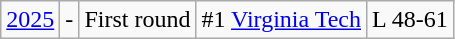<table class="wikitable">
<tr>
<td><a href='#'>2025</a></td>
<td>-</td>
<td>First round</td>
<td>#1 <a href='#'>Virginia Tech</a></td>
<td>L 48-61</td>
</tr>
</table>
